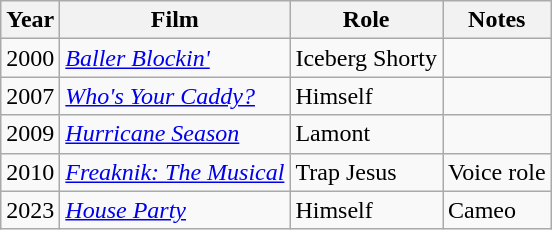<table class="wikitable">
<tr>
<th>Year</th>
<th>Film</th>
<th>Role</th>
<th>Notes</th>
</tr>
<tr>
<td>2000</td>
<td><em><a href='#'>Baller Blockin'</a></em></td>
<td>Iceberg Shorty</td>
<td></td>
</tr>
<tr>
<td>2007</td>
<td><em><a href='#'>Who's Your Caddy?</a></em></td>
<td>Himself</td>
<td></td>
</tr>
<tr>
<td>2009</td>
<td><em><a href='#'>Hurricane Season</a></em></td>
<td>Lamont</td>
<td></td>
</tr>
<tr>
<td>2010</td>
<td><em><a href='#'>Freaknik: The Musical</a></em></td>
<td>Trap Jesus</td>
<td>Voice role</td>
</tr>
<tr>
<td>2023</td>
<td><em><a href='#'>House Party</a></em></td>
<td>Himself</td>
<td>Cameo</td>
</tr>
</table>
